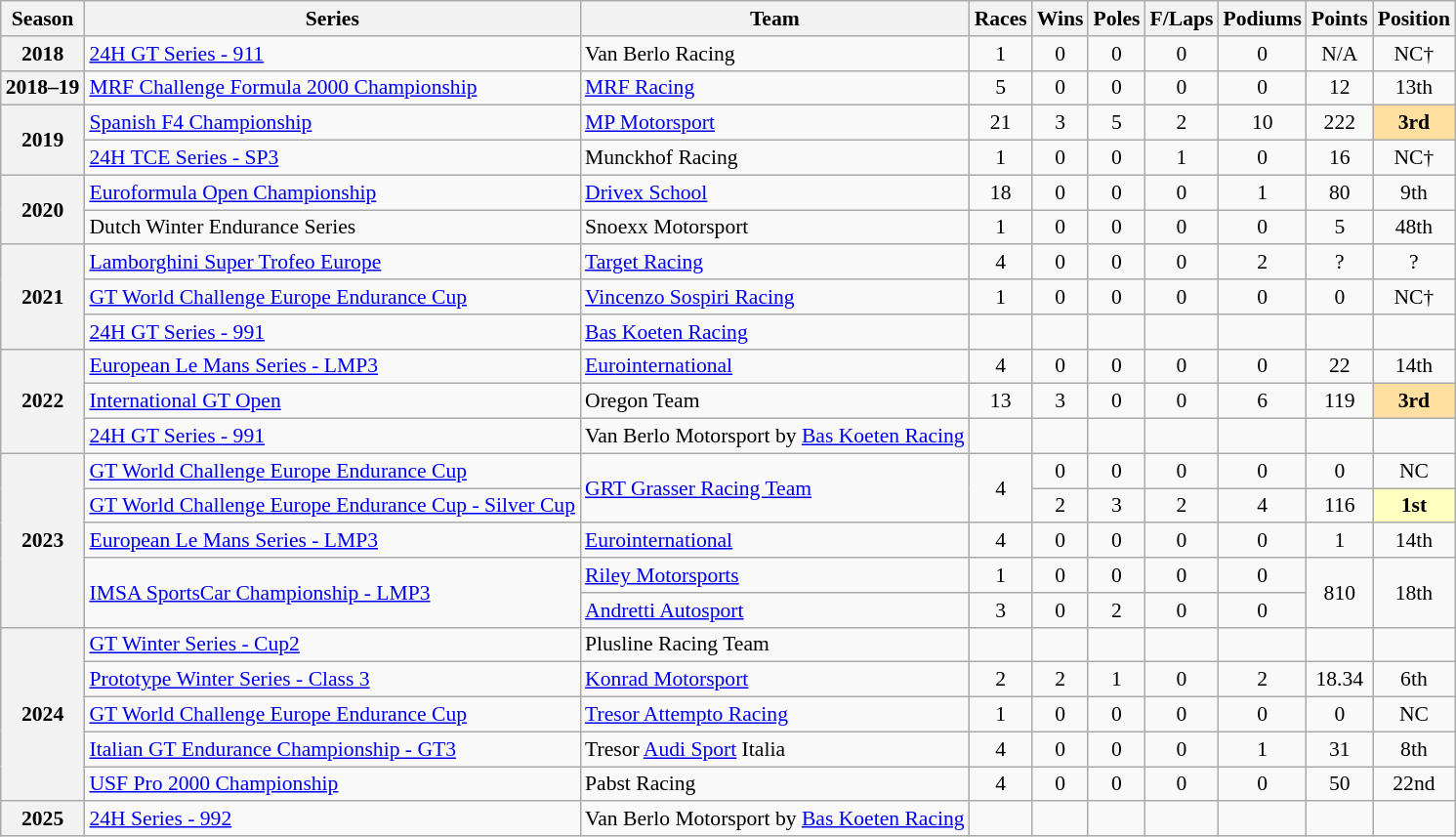<table class="wikitable" style="font-size: 90%; text-align:center">
<tr>
<th>Season</th>
<th>Series</th>
<th>Team</th>
<th>Races</th>
<th>Wins</th>
<th>Poles</th>
<th>F/Laps</th>
<th>Podiums</th>
<th>Points</th>
<th>Position</th>
</tr>
<tr>
<th>2018</th>
<td align=left><a href='#'>24H GT Series - 911</a></td>
<td align=left>Van Berlo Racing</td>
<td>1</td>
<td>0</td>
<td>0</td>
<td>0</td>
<td>0</td>
<td>N/A</td>
<td>NC†</td>
</tr>
<tr>
<th nowrap>2018–19</th>
<td align="left"><a href='#'>MRF Challenge Formula 2000 Championship</a></td>
<td align="left"><a href='#'>MRF Racing</a></td>
<td>5</td>
<td>0</td>
<td>0</td>
<td>0</td>
<td>0</td>
<td>12</td>
<td>13th</td>
</tr>
<tr>
<th rowspan="2">2019</th>
<td align="left"><a href='#'>Spanish F4 Championship</a></td>
<td align="left"><a href='#'>MP Motorsport</a></td>
<td>21</td>
<td>3</td>
<td>5</td>
<td>2</td>
<td>10</td>
<td>222</td>
<td style="background:#FFDF9F;"><strong>3rd</strong></td>
</tr>
<tr>
<td align=left><a href='#'>24H TCE Series - SP3</a></td>
<td align=left>Munckhof Racing</td>
<td>1</td>
<td>0</td>
<td>0</td>
<td>1</td>
<td>0</td>
<td>16</td>
<td>NC†</td>
</tr>
<tr>
<th rowspan=2>2020</th>
<td align=left><a href='#'>Euroformula Open Championship</a></td>
<td align=left><a href='#'>Drivex School</a></td>
<td>18</td>
<td>0</td>
<td>0</td>
<td>0</td>
<td>1</td>
<td>80</td>
<td>9th</td>
</tr>
<tr>
<td align=left>Dutch Winter Endurance Series</td>
<td align=left>Snoexx Motorsport</td>
<td>1</td>
<td>0</td>
<td>0</td>
<td>0</td>
<td>0</td>
<td>5</td>
<td>48th</td>
</tr>
<tr>
<th rowspan="3">2021</th>
<td align=left><a href='#'>Lamborghini Super Trofeo Europe</a></td>
<td align=left><a href='#'>Target Racing</a></td>
<td>4</td>
<td>0</td>
<td>0</td>
<td>0</td>
<td>2</td>
<td>?</td>
<td>?</td>
</tr>
<tr>
<td align=left nowrap><a href='#'>GT World Challenge Europe Endurance Cup</a></td>
<td align=left nowrap><a href='#'>Vincenzo Sospiri Racing</a></td>
<td>1</td>
<td>0</td>
<td>0</td>
<td>0</td>
<td>0</td>
<td>0</td>
<td>NC†</td>
</tr>
<tr>
<td align=left><a href='#'>24H GT Series - 991</a></td>
<td align=left><a href='#'>Bas Koeten Racing</a></td>
<td></td>
<td></td>
<td></td>
<td></td>
<td></td>
<td></td>
<td></td>
</tr>
<tr>
<th rowspan="3">2022</th>
<td align=left><a href='#'>European Le Mans Series - LMP3</a></td>
<td align=left><a href='#'>Eurointernational</a></td>
<td>4</td>
<td>0</td>
<td>0</td>
<td>0</td>
<td>0</td>
<td>22</td>
<td>14th</td>
</tr>
<tr>
<td align=left><a href='#'>International GT Open</a></td>
<td align=left>Oregon Team</td>
<td>13</td>
<td>3</td>
<td>0</td>
<td>0</td>
<td>6</td>
<td>119</td>
<td style="background:#FFDF9F;"><strong>3rd</strong></td>
</tr>
<tr>
<td align=left><a href='#'>24H GT Series - 991</a></td>
<td align=left nowrap>Van Berlo Motorsport by <a href='#'>Bas Koeten Racing</a></td>
<td></td>
<td></td>
<td></td>
<td></td>
<td></td>
<td></td>
<td></td>
</tr>
<tr>
<th rowspan="5">2023</th>
<td align=left nowrap><a href='#'>GT World Challenge Europe Endurance Cup</a></td>
<td rowspan="2" align="left" nowrap><a href='#'>GRT Grasser Racing Team</a></td>
<td rowspan="2">4</td>
<td>0</td>
<td>0</td>
<td>0</td>
<td>0</td>
<td>0</td>
<td>NC</td>
</tr>
<tr>
<td align="left" nowrap><a href='#'>GT World Challenge Europe Endurance Cup - Silver Cup</a></td>
<td>2</td>
<td>3</td>
<td>2</td>
<td>4</td>
<td>116</td>
<td style="background:#FFFFBF;"><strong>1st</strong></td>
</tr>
<tr>
<td align="left"><a href='#'>European Le Mans Series - LMP3</a></td>
<td align="left"><a href='#'>Eurointernational</a></td>
<td>4</td>
<td>0</td>
<td>0</td>
<td>0</td>
<td>0</td>
<td>1</td>
<td>14th</td>
</tr>
<tr>
<td rowspan="2" align="left"><a href='#'>IMSA SportsCar Championship - LMP3</a></td>
<td align="left"><a href='#'>Riley Motorsports</a></td>
<td>1</td>
<td>0</td>
<td>0</td>
<td>0</td>
<td>0</td>
<td rowspan="2">810</td>
<td rowspan="2">18th</td>
</tr>
<tr>
<td align="left"><a href='#'>Andretti Autosport</a></td>
<td>3</td>
<td>0</td>
<td>2</td>
<td>0</td>
<td>0</td>
</tr>
<tr>
<th rowspan="5">2024</th>
<td align=left><a href='#'>GT Winter Series - Cup2</a></td>
<td align=left>Plusline Racing Team</td>
<td></td>
<td></td>
<td></td>
<td></td>
<td></td>
<td></td>
<td></td>
</tr>
<tr>
<td align=left><a href='#'>Prototype Winter Series - Class 3</a></td>
<td align=left><a href='#'>Konrad Motorsport</a></td>
<td>2</td>
<td>2</td>
<td>1</td>
<td>0</td>
<td>2</td>
<td>18.34</td>
<td>6th</td>
</tr>
<tr>
<td align=left><a href='#'>GT World Challenge Europe Endurance Cup</a></td>
<td align=left><a href='#'>Tresor Attempto Racing</a></td>
<td>1</td>
<td>0</td>
<td>0</td>
<td>0</td>
<td>0</td>
<td>0</td>
<td>NC</td>
</tr>
<tr>
<td align=left><a href='#'>Italian GT Endurance Championship - GT3</a></td>
<td align=left>Tresor <a href='#'>Audi Sport</a> Italia</td>
<td>4</td>
<td>0</td>
<td>0</td>
<td>0</td>
<td>1</td>
<td>31</td>
<td>8th</td>
</tr>
<tr>
<td align=left><a href='#'>USF Pro 2000 Championship</a></td>
<td align=left>Pabst Racing</td>
<td>4</td>
<td>0</td>
<td>0</td>
<td>0</td>
<td>0</td>
<td>50</td>
<td>22nd</td>
</tr>
<tr>
<th>2025</th>
<td align=left><a href='#'>24H Series - 992</a></td>
<td align=left>Van Berlo Motorsport by <a href='#'>Bas Koeten Racing</a></td>
<td></td>
<td></td>
<td></td>
<td></td>
<td></td>
<td></td>
<td></td>
</tr>
</table>
